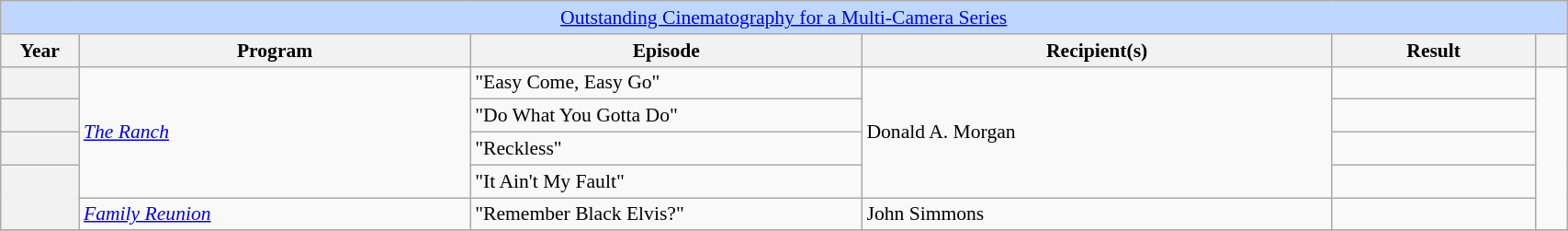<table class="wikitable plainrowheaders" style="font-size: 90%" width=90%>
<tr ---- bgcolor="#bfd7ff">
<td colspan=6 align=center><a href='#'>Outstanding Cinematography for a Multi-Camera Series</a></td>
</tr>
<tr ---- bgcolor="#ebf5ff">
<th width="5%">Year</th>
<th width="25%">Program</th>
<th width="25%">Episode</th>
<th width="30%">Recipient(s)</th>
<th width="13%">Result</th>
<th width="5%"></th>
</tr>
<tr>
<th scope=row></th>
<td rowspan="4"><em><a href='#'>The Ranch</a></em></td>
<td>"Easy Come, Easy Go"</td>
<td rowspan="4">Donald A. Morgan</td>
<td></td>
<td rowspan="5"></td>
</tr>
<tr>
<th scope=row></th>
<td>"Do What You Gotta Do"</td>
<td></td>
</tr>
<tr>
<th scope=row></th>
<td>"Reckless"</td>
<td></td>
</tr>
<tr>
<th rowspan="2" scope=row></th>
<td>"It Ain't My Fault"</td>
<td></td>
</tr>
<tr>
<td><em><a href='#'>Family Reunion</a></em></td>
<td>"Remember Black Elvis?"</td>
<td>John Simmons</td>
<td></td>
</tr>
<tr>
</tr>
</table>
